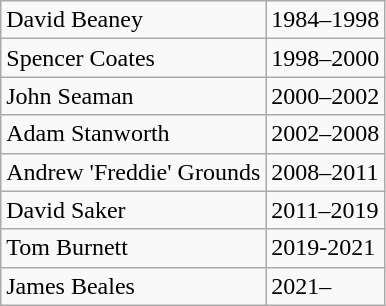<table class="wikitable">
<tr>
<td>David Beaney</td>
<td>1984–1998</td>
</tr>
<tr>
<td>Spencer Coates</td>
<td>1998–2000</td>
</tr>
<tr>
<td>John Seaman</td>
<td>2000–2002</td>
</tr>
<tr>
<td>Adam Stanworth</td>
<td>2002–2008</td>
</tr>
<tr>
<td>Andrew 'Freddie' Grounds</td>
<td>2008–2011</td>
</tr>
<tr>
<td>David Saker</td>
<td>2011–2019</td>
</tr>
<tr>
<td>Tom Burnett</td>
<td>2019-2021</td>
</tr>
<tr>
<td>James Beales</td>
<td>2021–</td>
</tr>
</table>
